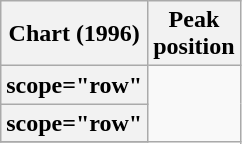<table class="wikitable sortable plainrowheaders">
<tr>
<th>Chart (1996)</th>
<th>Peak<br>position</th>
</tr>
<tr>
<th>scope="row" </th>
</tr>
<tr>
<th>scope="row" </th>
</tr>
<tr>
</tr>
</table>
